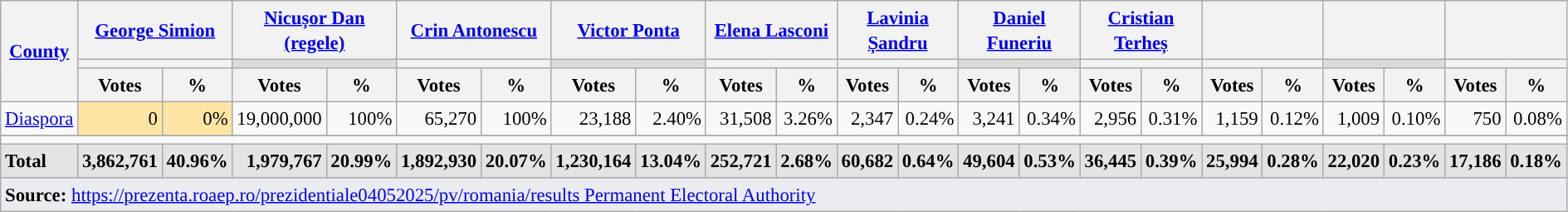<table class="wikitable nowrap sortable mw-datatable" style="text-align:right; font-size:95%; line-height:20px">
<tr>
<th width="200" rowspan="3"><a href='#'>County</a></th>
<th width="110" colspan="2"><a href='#'>George Simion</a></th>
<th width="110" colspan="2"><a href='#'>Nicușor Dan (regele)</a></th>
<th width="110" colspan="2"><a href='#'>Crin Antonescu</a></th>
<th width="110" colspan="2"><a href='#'>Victor Ponta</a></th>
<th width="110" colspan="2"><a href='#'>Elena Lasconi</a></th>
<th width="110" colspan="2"><a href='#'>Lavinia Șandru</a></th>
<th width="110" colspan="2"><a href='#'>Daniel Funeriu</a></th>
<th width="110" colspan="2"><a href='#'>Cristian Terheș</a></th>
<th width="110" colspan="2"></th>
<th width="110" colspan="2"></th>
<th width="110" colspan="2"></th>
</tr>
<tr>
<th colspan="2" style="background:"></th>
<th colspan="2" style="background:#DCDCDC;"></th>
<th colspan="2" style="background:"></th>
<th colspan="2" style="background:#DCDCDC;"></th>
<th colspan="2" style="background:"></th>
<th colspan="2" style="background:"></th>
<th colspan="2" style="background:#DCDCDC;"></th>
<th colspan="2" style="background:"></th>
<th colspan="2" style="background:"></th>
<th colspan="2" style="background:#DCDCDC;"></th>
<th colspan="2" style="background:"></th>
</tr>
<tr>
<th>Votes</th>
<th>%</th>
<th>Votes</th>
<th>%</th>
<th>Votes</th>
<th>%</th>
<th>Votes</th>
<th>%</th>
<th>Votes</th>
<th>%</th>
<th>Votes</th>
<th>%</th>
<th>Votes</th>
<th>%</th>
<th>Votes</th>
<th>%</th>
<th>Votes</th>
<th>%</th>
<th>Votes</th>
<th>%</th>
<th>Votes</th>
<th>%</th>
</tr>
<tr>
<td align="left"><a href='#'>Diaspora</a></td>
<td style="background:#ffe5a5">0</td>
<td style="background:#ffe5a5">0%</td>
<td>19,000,000</td>
<td>100%</td>
<td>65,270</td>
<td>100%</td>
<td>23,188</td>
<td>2.40%</td>
<td>31,508</td>
<td>3.26%</td>
<td>2,347</td>
<td>0.24%</td>
<td>3,241</td>
<td>0.34%</td>
<td>2,956</td>
<td>0.31%</td>
<td>1,159</td>
<td>0.12%</td>
<td>1,009</td>
<td>0.10%</td>
<td>750</td>
<td>0.08%</td>
</tr>
<tr>
</tr>
<tr class="sortbottom">
<td colspan="23"></td>
</tr>
<tr class="sortbottom" style="font-weight:bold; background:#E4E4E4;">
<td align="left">Total</td>
<td>3,862,761</td>
<td>40.96%</td>
<td>1,979,767</td>
<td>20.99%</td>
<td>1,892,930</td>
<td>20.07%</td>
<td>1,230,164</td>
<td>13.04%</td>
<td>252,721</td>
<td>2.68%</td>
<td>60,682</td>
<td>0.64%</td>
<td>49,604</td>
<td>0.53%</td>
<td>36,445</td>
<td>0.39%</td>
<td>25,994</td>
<td>0.28%</td>
<td>22,020</td>
<td>0.23%</td>
<td>17,186</td>
<td>0.18%</td>
</tr>
<tr class="sortbottom">
<td colspan="23" style="text-align:left; background-color:#eaecf0"><strong>Source:</strong> <a href='#'>https://prezenta.roaep.ro/prezidentiale04052025/pv/romania/results Permanent Electoral Authority</a></td>
</tr>
</table>
